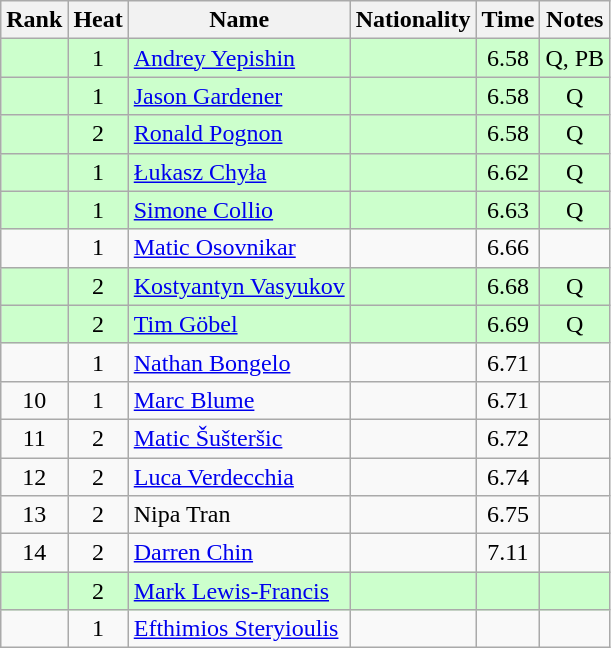<table class="wikitable sortable" style="text-align:center">
<tr>
<th>Rank</th>
<th>Heat</th>
<th>Name</th>
<th>Nationality</th>
<th>Time</th>
<th>Notes</th>
</tr>
<tr bgcolor=ccffcc>
<td></td>
<td>1</td>
<td align="left"><a href='#'>Andrey Yepishin</a></td>
<td align=left></td>
<td>6.58</td>
<td>Q, PB</td>
</tr>
<tr bgcolor=ccffcc>
<td></td>
<td>1</td>
<td align="left"><a href='#'>Jason Gardener</a></td>
<td align=left></td>
<td>6.58</td>
<td>Q</td>
</tr>
<tr bgcolor=ccffcc>
<td></td>
<td>2</td>
<td align="left"><a href='#'>Ronald Pognon</a></td>
<td align=left></td>
<td>6.58</td>
<td>Q</td>
</tr>
<tr bgcolor=ccffcc>
<td></td>
<td>1</td>
<td align="left"><a href='#'>Łukasz Chyła</a></td>
<td align=left></td>
<td>6.62</td>
<td>Q</td>
</tr>
<tr bgcolor=ccffcc>
<td></td>
<td>1</td>
<td align="left"><a href='#'>Simone Collio</a></td>
<td align=left></td>
<td>6.63</td>
<td>Q</td>
</tr>
<tr>
<td></td>
<td>1</td>
<td align="left"><a href='#'>Matic Osovnikar</a></td>
<td align=left></td>
<td>6.66</td>
<td></td>
</tr>
<tr bgcolor=ccffcc>
<td></td>
<td>2</td>
<td align="left"><a href='#'>Kostyantyn Vasyukov</a></td>
<td align=left></td>
<td>6.68</td>
<td>Q</td>
</tr>
<tr bgcolor=ccffcc>
<td></td>
<td>2</td>
<td align="left"><a href='#'>Tim Göbel</a></td>
<td align=left></td>
<td>6.69</td>
<td>Q</td>
</tr>
<tr>
<td></td>
<td>1</td>
<td align="left"><a href='#'>Nathan Bongelo</a></td>
<td align=left></td>
<td>6.71</td>
<td></td>
</tr>
<tr>
<td>10</td>
<td>1</td>
<td align="left"><a href='#'>Marc Blume</a></td>
<td align=left></td>
<td>6.71</td>
<td></td>
</tr>
<tr>
<td>11</td>
<td>2</td>
<td align="left"><a href='#'>Matic Šušteršic</a></td>
<td align=left></td>
<td>6.72</td>
<td></td>
</tr>
<tr>
<td>12</td>
<td>2</td>
<td align="left"><a href='#'>Luca Verdecchia</a></td>
<td align=left></td>
<td>6.74</td>
<td></td>
</tr>
<tr>
<td>13</td>
<td>2</td>
<td align="left">Nipa Tran</td>
<td align=left></td>
<td>6.75</td>
<td></td>
</tr>
<tr>
<td>14</td>
<td>2</td>
<td align="left"><a href='#'>Darren Chin</a></td>
<td align=left></td>
<td>7.11</td>
<td></td>
</tr>
<tr bgcolor=ccffcc>
<td></td>
<td>2</td>
<td align="left"><a href='#'>Mark Lewis-Francis</a></td>
<td align=left></td>
<td></td>
<td></td>
</tr>
<tr>
<td></td>
<td>1</td>
<td align="left"><a href='#'>Efthimios Steryioulis</a></td>
<td align=left></td>
<td></td>
<td></td>
</tr>
</table>
